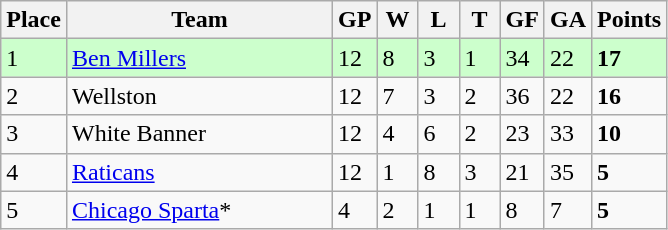<table class="wikitable">
<tr>
<th>Place</th>
<th width="170">Team</th>
<th width="20">GP</th>
<th width="20">W</th>
<th width="20">L</th>
<th width="20">T</th>
<th width="20">GF</th>
<th width="20">GA</th>
<th>Points</th>
</tr>
<tr bgcolor=#ccffcc>
<td>1</td>
<td><a href='#'>Ben Millers</a></td>
<td>12</td>
<td>8</td>
<td>3</td>
<td>1</td>
<td>34</td>
<td>22</td>
<td><strong>17</strong></td>
</tr>
<tr>
<td>2</td>
<td>Wellston</td>
<td>12</td>
<td>7</td>
<td>3</td>
<td>2</td>
<td>36</td>
<td>22</td>
<td><strong>16</strong></td>
</tr>
<tr>
<td>3</td>
<td>White Banner</td>
<td>12</td>
<td>4</td>
<td>6</td>
<td>2</td>
<td>23</td>
<td>33</td>
<td><strong>10</strong></td>
</tr>
<tr>
<td>4</td>
<td><a href='#'>Raticans</a></td>
<td>12</td>
<td>1</td>
<td>8</td>
<td>3</td>
<td>21</td>
<td>35</td>
<td><strong>5</strong></td>
</tr>
<tr>
<td>5</td>
<td><a href='#'>Chicago Sparta</a>*</td>
<td>4</td>
<td>2</td>
<td>1</td>
<td>1</td>
<td>8</td>
<td>7</td>
<td><strong>5</strong></td>
</tr>
</table>
